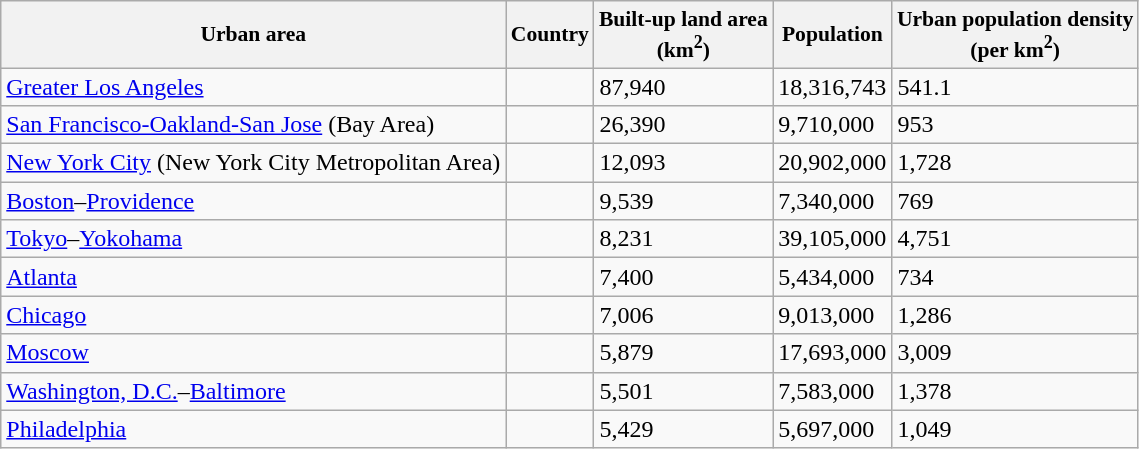<table class="wikitable sortable plainrowheaders" style="text-align:left">
<tr style="text-align:center; font-size:90%">
<th scope="col">Urban area</th>
<th scope="col">Country</th>
<th scope="col" data-sort-type="number">Built-up land area<br>(km<sup>2</sup>)</th>
<th scope="col" data-sort-type="number">Population</th>
<th scope="col" data-sort-type="number">Urban population density<br>(per km<sup>2</sup>)</th>
</tr>
<tr>
<td scope="row"><a href='#'>Greater Los Angeles</a></td>
<td></td>
<td>87,940</td>
<td>18,316,743</td>
<td>541.1</td>
</tr>
<tr>
<td scope="row"><a href='#'>San Francisco-Oakland-San Jose</a> (Bay Area)</td>
<td></td>
<td>26,390</td>
<td>9,710,000</td>
<td>953</td>
</tr>
<tr>
<td><a href='#'>New York City</a> (New York City Metropolitan Area)</td>
<td></td>
<td>12,093</td>
<td>20,902,000</td>
<td>1,728</td>
</tr>
<tr>
<td><a href='#'>Boston</a>–<a href='#'>Providence</a></td>
<td></td>
<td>9,539</td>
<td>7,340,000</td>
<td>769</td>
</tr>
<tr>
<td><a href='#'>Tokyo</a>–<a href='#'>Yokohama</a></td>
<td></td>
<td>8,231</td>
<td>39,105,000</td>
<td>4,751</td>
</tr>
<tr>
<td><a href='#'>Atlanta</a></td>
<td></td>
<td>7,400</td>
<td>5,434,000</td>
<td>734</td>
</tr>
<tr>
<td><a href='#'>Chicago</a></td>
<td></td>
<td>7,006</td>
<td>9,013,000</td>
<td>1,286</td>
</tr>
<tr>
<td><a href='#'>Moscow</a></td>
<td></td>
<td>5,879</td>
<td>17,693,000</td>
<td>3,009</td>
</tr>
<tr>
<td><a href='#'>Washington, D.C.</a>–<a href='#'>Baltimore</a></td>
<td></td>
<td>5,501</td>
<td>7,583,000</td>
<td>1,378</td>
</tr>
<tr>
<td><a href='#'>Philadelphia</a></td>
<td></td>
<td>5,429</td>
<td>5,697,000</td>
<td>1,049</td>
</tr>
</table>
